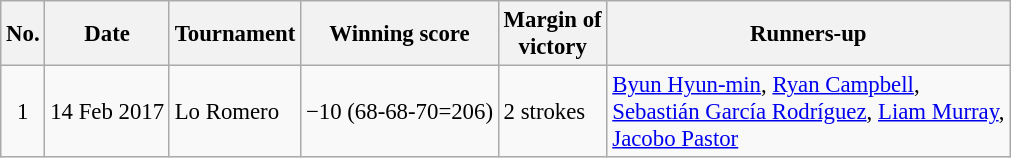<table class="wikitable" style="font-size:95%;">
<tr>
<th>No.</th>
<th>Date</th>
<th>Tournament</th>
<th>Winning score</th>
<th>Margin of<br>victory</th>
<th>Runners-up</th>
</tr>
<tr>
<td align=center>1</td>
<td align=right>14 Feb 2017</td>
<td>Lo Romero</td>
<td>−10 (68-68-70=206)</td>
<td>2 strokes</td>
<td> <a href='#'>Byun Hyun-min</a>,  <a href='#'>Ryan Campbell</a>,<br> <a href='#'>Sebastián García Rodríguez</a>,  <a href='#'>Liam Murray</a>,<br> <a href='#'>Jacobo Pastor</a></td>
</tr>
</table>
